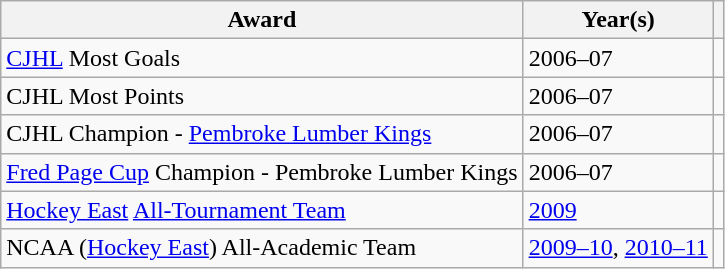<table class="wikitable">
<tr>
<th>Award</th>
<th>Year(s)</th>
<th></th>
</tr>
<tr>
<td><a href='#'>CJHL</a> Most Goals</td>
<td>2006–07</td>
<td></td>
</tr>
<tr>
<td>CJHL Most Points</td>
<td>2006–07</td>
<td></td>
</tr>
<tr>
<td>CJHL Champion - <a href='#'>Pembroke Lumber Kings</a></td>
<td>2006–07</td>
<td></td>
</tr>
<tr>
<td><a href='#'>Fred Page Cup</a> Champion - Pembroke Lumber Kings</td>
<td>2006–07</td>
<td></td>
</tr>
<tr>
<td><a href='#'>Hockey East</a> <a href='#'>All-Tournament Team</a></td>
<td><a href='#'>2009</a></td>
<td></td>
</tr>
<tr>
<td>NCAA (<a href='#'>Hockey East</a>) All-Academic Team</td>
<td><a href='#'>2009–10</a>, <a href='#'>2010–11</a></td>
<td></td>
</tr>
</table>
